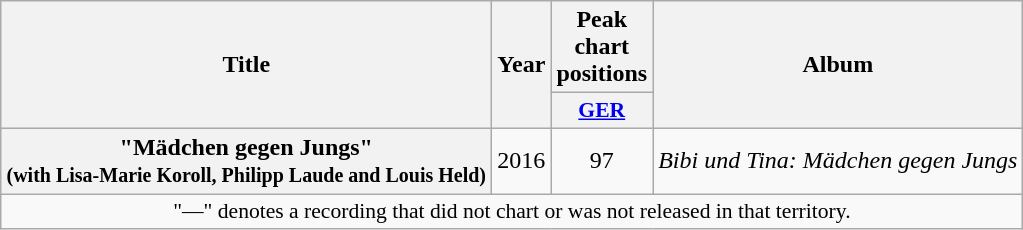<table class="wikitable plainrowheaders" style="text-align:center;">
<tr>
<th scope="col" rowspan="2" style="width:20em;">Title</th>
<th scope="col" rowspan="2">Year</th>
<th scope="col">Peak chart positions</th>
<th scope="col" rowspan="2">Album</th>
</tr>
<tr>
<th scope="col" style="width:3em;font-size:90%;"><a href='#'>GER</a><br></th>
</tr>
<tr>
<th scope="row">"Mädchen gegen Jungs" <br><small>(with Lisa-Marie Koroll, Philipp Laude and Louis Held)</small></th>
<td>2016</td>
<td>97</td>
<td><em>Bibi und Tina: Mädchen gegen Jungs</em></td>
</tr>
<tr>
<td colspan="7" style="font-size:90%">"—" denotes a recording that did not chart or was not released in that territory.</td>
</tr>
</table>
